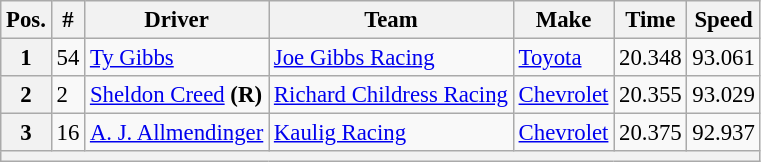<table class="wikitable" style="font-size:95%">
<tr>
<th>Pos.</th>
<th>#</th>
<th>Driver</th>
<th>Team</th>
<th>Make</th>
<th>Time</th>
<th>Speed</th>
</tr>
<tr>
<th>1</th>
<td>54</td>
<td><a href='#'>Ty Gibbs</a></td>
<td><a href='#'>Joe Gibbs Racing</a></td>
<td><a href='#'>Toyota</a></td>
<td>20.348</td>
<td>93.061</td>
</tr>
<tr>
<th>2</th>
<td>2</td>
<td><a href='#'>Sheldon Creed</a> <strong>(R)</strong></td>
<td><a href='#'>Richard Childress Racing</a></td>
<td><a href='#'>Chevrolet</a></td>
<td>20.355</td>
<td>93.029</td>
</tr>
<tr>
<th>3</th>
<td>16</td>
<td><a href='#'>A. J. Allmendinger</a></td>
<td><a href='#'>Kaulig Racing</a></td>
<td><a href='#'>Chevrolet</a></td>
<td>20.375</td>
<td>92.937</td>
</tr>
<tr>
<th colspan="7"></th>
</tr>
</table>
